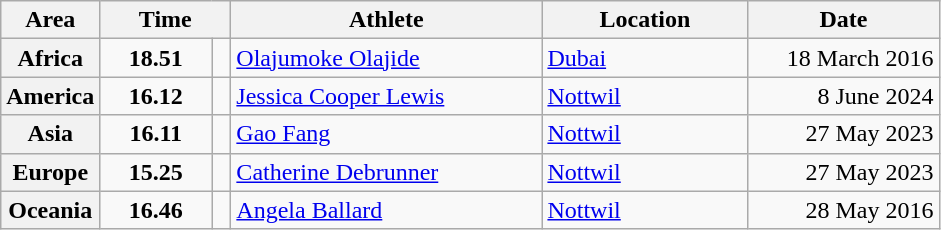<table class="wikitable">
<tr>
<th width="45">Area</th>
<th width="80" colspan="2">Time</th>
<th width="200">Athlete</th>
<th width="130">Location</th>
<th width="120">Date</th>
</tr>
<tr>
<th>Africa</th>
<td align="center"><strong>18.51</strong></td>
<td align="center"></td>
<td> <a href='#'>Olajumoke Olajide</a></td>
<td> <a href='#'>Dubai</a></td>
<td align="right">18 March 2016</td>
</tr>
<tr>
<th>America</th>
<td align="center"><strong>16.12</strong></td>
<td align="center"></td>
<td> <a href='#'>Jessica Cooper Lewis</a></td>
<td> <a href='#'>Nottwil</a></td>
<td align="right">8 June 2024</td>
</tr>
<tr>
<th>Asia</th>
<td align="center"><strong>16.11</strong></td>
<td align="center"></td>
<td> <a href='#'>Gao Fang</a></td>
<td> <a href='#'>Nottwil</a></td>
<td align="right">27 May 2023</td>
</tr>
<tr>
<th>Europe</th>
<td align="center"><strong>15.25</strong></td>
<td align="center"><strong></strong></td>
<td> <a href='#'>Catherine Debrunner</a></td>
<td> <a href='#'>Nottwil</a></td>
<td align="right">27 May 2023</td>
</tr>
<tr>
<th>Oceania</th>
<td align="center"><strong>16.46</strong></td>
<td align="center"></td>
<td> <a href='#'>Angela Ballard</a></td>
<td> <a href='#'>Nottwil</a></td>
<td align="right">28 May 2016</td>
</tr>
</table>
